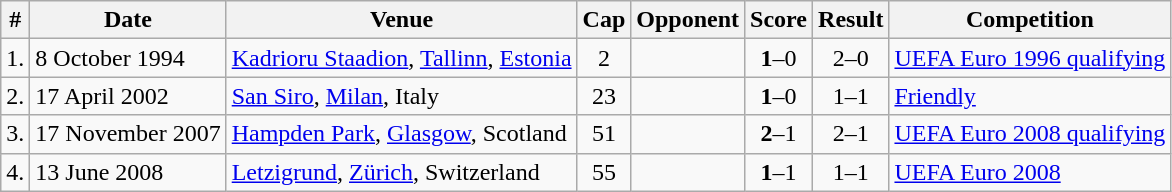<table class="wikitable">
<tr>
<th>#</th>
<th>Date</th>
<th>Venue</th>
<th>Cap</th>
<th>Opponent</th>
<th>Score</th>
<th>Result</th>
<th>Competition</th>
</tr>
<tr>
<td>1.</td>
<td>8 October 1994</td>
<td><a href='#'>Kadrioru Staadion</a>, <a href='#'>Tallinn</a>, <a href='#'>Estonia</a></td>
<td align=center>2</td>
<td></td>
<td align=center><strong>1</strong>–0</td>
<td align=center>2–0</td>
<td><a href='#'>UEFA Euro 1996 qualifying</a></td>
</tr>
<tr>
<td>2.</td>
<td>17 April 2002</td>
<td><a href='#'>San Siro</a>, <a href='#'>Milan</a>, Italy</td>
<td align=center>23</td>
<td></td>
<td align=center><strong>1</strong>–0</td>
<td align=center>1–1</td>
<td><a href='#'>Friendly</a></td>
</tr>
<tr>
<td>3.</td>
<td>17 November 2007</td>
<td><a href='#'>Hampden Park</a>, <a href='#'>Glasgow</a>, Scotland</td>
<td align=center>51</td>
<td></td>
<td align=center><strong>2</strong>–1</td>
<td align=center>2–1</td>
<td><a href='#'>UEFA Euro 2008 qualifying</a></td>
</tr>
<tr>
<td>4.</td>
<td>13 June 2008</td>
<td><a href='#'>Letzigrund</a>, <a href='#'>Zürich</a>, Switzerland</td>
<td align=center>55</td>
<td></td>
<td align=center><strong>1</strong>–1</td>
<td align=center>1–1</td>
<td><a href='#'>UEFA Euro 2008</a></td>
</tr>
</table>
